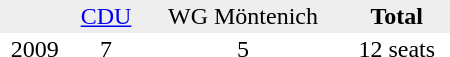<table border="0" cellpadding="2" cellspacing="0" width="300">
<tr bgcolor="#eeeeee" align="center">
<td> </td>
<td><a href='#'>CDU</a></td>
<td>WG Möntenich</td>
<td><strong>Total</strong></td>
</tr>
<tr align="center">
<td>2009</td>
<td>7</td>
<td>5</td>
<td>12 seats</td>
</tr>
</table>
